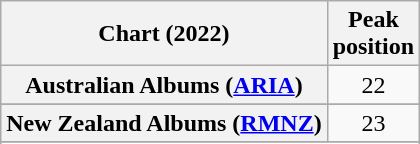<table class="wikitable sortable plainrowheaders" style="text-align:center">
<tr>
<th scope="col">Chart (2022)</th>
<th scope="col">Peak<br> position</th>
</tr>
<tr>
<th scope="row">Australian Albums (<a href='#'>ARIA</a>)</th>
<td>22</td>
</tr>
<tr>
</tr>
<tr>
</tr>
<tr>
</tr>
<tr>
<th scope="row">New Zealand Albums (<a href='#'>RMNZ</a>)</th>
<td>23</td>
</tr>
<tr>
</tr>
<tr>
</tr>
<tr>
</tr>
<tr>
</tr>
</table>
